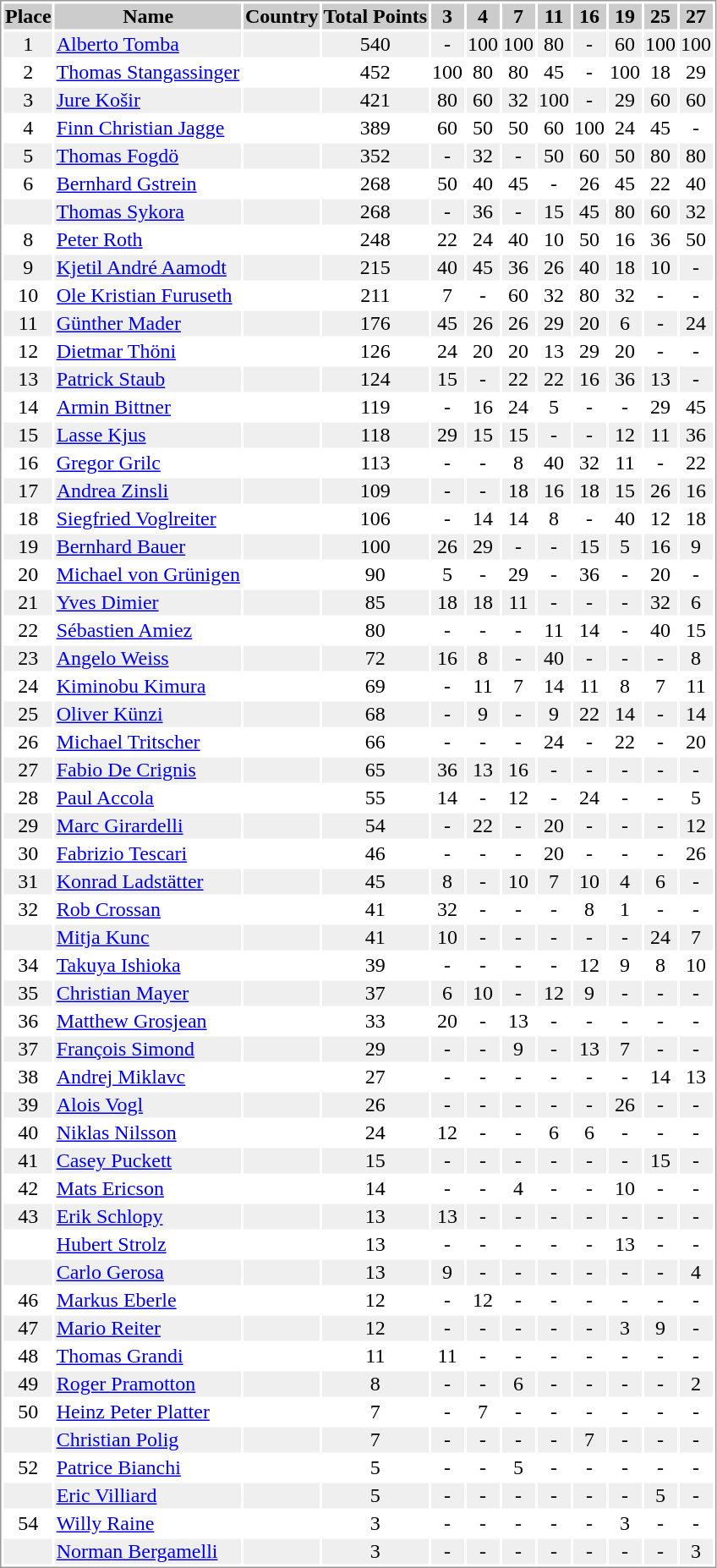<table border="0" style="border: 1px solid #999; background-color:#FFFFFF; text-align:center">
<tr align="center" bgcolor="#CCCCCC">
<th>Place</th>
<th>Name</th>
<th>Country</th>
<th>Total Points</th>
<th>3</th>
<th>4</th>
<th>7</th>
<th>11</th>
<th>16</th>
<th>19</th>
<th>25</th>
<th>27</th>
</tr>
<tr bgcolor="#EFEFEF">
<td>1</td>
<td align="left"><a href='#'>Alberto Tomba</a></td>
<td align="left"></td>
<td>540</td>
<td>-</td>
<td>100</td>
<td>100</td>
<td>80</td>
<td>-</td>
<td>60</td>
<td>100</td>
<td>100</td>
</tr>
<tr>
<td>2</td>
<td align="left"><a href='#'>Thomas Stangassinger</a></td>
<td align="left"></td>
<td>452</td>
<td>100</td>
<td>80</td>
<td>80</td>
<td>45</td>
<td>-</td>
<td>100</td>
<td>18</td>
<td>29</td>
</tr>
<tr bgcolor="#EFEFEF">
<td>3</td>
<td align="left"><a href='#'>Jure Košir</a></td>
<td align="left"></td>
<td>421</td>
<td>80</td>
<td>60</td>
<td>32</td>
<td>100</td>
<td>-</td>
<td>29</td>
<td>60</td>
<td>60</td>
</tr>
<tr>
<td>4</td>
<td align="left"><a href='#'>Finn Christian Jagge</a></td>
<td align="left"></td>
<td>389</td>
<td>60</td>
<td>50</td>
<td>50</td>
<td>60</td>
<td>100</td>
<td>24</td>
<td>45</td>
<td>-</td>
</tr>
<tr bgcolor="#EFEFEF">
<td>5</td>
<td align="left"><a href='#'>Thomas Fogdö</a></td>
<td align="left"></td>
<td>352</td>
<td>-</td>
<td>32</td>
<td>-</td>
<td>50</td>
<td>60</td>
<td>50</td>
<td>80</td>
<td>80</td>
</tr>
<tr>
<td>6</td>
<td align="left"><a href='#'>Bernhard Gstrein</a></td>
<td align="left"></td>
<td>268</td>
<td>50</td>
<td>40</td>
<td>45</td>
<td>-</td>
<td>26</td>
<td>45</td>
<td>22</td>
<td>40</td>
</tr>
<tr bgcolor="#EFEFEF">
<td></td>
<td align="left"><a href='#'>Thomas Sykora</a></td>
<td align="left"></td>
<td>268</td>
<td>-</td>
<td>36</td>
<td>-</td>
<td>15</td>
<td>45</td>
<td>80</td>
<td>60</td>
<td>32</td>
</tr>
<tr>
<td>8</td>
<td align="left"><a href='#'>Peter Roth</a></td>
<td align="left"></td>
<td>248</td>
<td>22</td>
<td>24</td>
<td>40</td>
<td>10</td>
<td>50</td>
<td>16</td>
<td>36</td>
<td>50</td>
</tr>
<tr bgcolor="#EFEFEF">
<td>9</td>
<td align="left"><a href='#'>Kjetil André Aamodt</a></td>
<td align="left"></td>
<td>215</td>
<td>40</td>
<td>45</td>
<td>36</td>
<td>26</td>
<td>40</td>
<td>18</td>
<td>10</td>
<td>-</td>
</tr>
<tr>
<td>10</td>
<td align="left"><a href='#'>Ole Kristian Furuseth</a></td>
<td align="left"></td>
<td>211</td>
<td>7</td>
<td>-</td>
<td>60</td>
<td>32</td>
<td>80</td>
<td>32</td>
<td>-</td>
<td>-</td>
</tr>
<tr bgcolor="#EFEFEF">
<td>11</td>
<td align="left"><a href='#'>Günther Mader</a></td>
<td align="left"></td>
<td>176</td>
<td>45</td>
<td>26</td>
<td>26</td>
<td>29</td>
<td>20</td>
<td>6</td>
<td>-</td>
<td>24</td>
</tr>
<tr>
<td>12</td>
<td align="left"><a href='#'>Dietmar Thöni</a></td>
<td align="left"></td>
<td>126</td>
<td>24</td>
<td>20</td>
<td>20</td>
<td>13</td>
<td>29</td>
<td>20</td>
<td>-</td>
<td>-</td>
</tr>
<tr bgcolor="#EFEFEF">
<td>13</td>
<td align="left"><a href='#'>Patrick Staub</a></td>
<td align="left"></td>
<td>124</td>
<td>15</td>
<td>-</td>
<td>22</td>
<td>22</td>
<td>16</td>
<td>36</td>
<td>13</td>
<td>-</td>
</tr>
<tr>
<td>14</td>
<td align="left"><a href='#'>Armin Bittner</a></td>
<td align="left"></td>
<td>119</td>
<td>-</td>
<td>16</td>
<td>24</td>
<td>5</td>
<td>-</td>
<td>-</td>
<td>29</td>
<td>45</td>
</tr>
<tr bgcolor="#EFEFEF">
<td>15</td>
<td align="left"><a href='#'>Lasse Kjus</a></td>
<td align="left"></td>
<td>118</td>
<td>29</td>
<td>15</td>
<td>15</td>
<td>-</td>
<td>-</td>
<td>12</td>
<td>11</td>
<td>36</td>
</tr>
<tr>
<td>16</td>
<td align="left"><a href='#'>Gregor Grilc</a></td>
<td align="left"></td>
<td>113</td>
<td>-</td>
<td>-</td>
<td>8</td>
<td>40</td>
<td>32</td>
<td>11</td>
<td>-</td>
<td>22</td>
</tr>
<tr bgcolor="#EFEFEF">
<td>17</td>
<td align="left"><a href='#'>Andrea Zinsli</a></td>
<td align="left"></td>
<td>109</td>
<td>-</td>
<td>-</td>
<td>18</td>
<td>16</td>
<td>18</td>
<td>15</td>
<td>26</td>
<td>16</td>
</tr>
<tr>
<td>18</td>
<td align="left"><a href='#'>Siegfried Voglreiter</a></td>
<td align="left"></td>
<td>106</td>
<td>-</td>
<td>14</td>
<td>14</td>
<td>8</td>
<td>-</td>
<td>40</td>
<td>12</td>
<td>18</td>
</tr>
<tr bgcolor="#EFEFEF">
<td>19</td>
<td align="left"><a href='#'>Bernhard Bauer</a></td>
<td align="left"></td>
<td>100</td>
<td>26</td>
<td>29</td>
<td>-</td>
<td>-</td>
<td>15</td>
<td>5</td>
<td>16</td>
<td>9</td>
</tr>
<tr>
<td>20</td>
<td align="left"><a href='#'>Michael von Grünigen</a></td>
<td align="left"></td>
<td>90</td>
<td>5</td>
<td>-</td>
<td>29</td>
<td>-</td>
<td>36</td>
<td>-</td>
<td>20</td>
<td>-</td>
</tr>
<tr bgcolor="#EFEFEF">
<td>21</td>
<td align="left"><a href='#'>Yves Dimier</a></td>
<td align="left"></td>
<td>85</td>
<td>18</td>
<td>18</td>
<td>11</td>
<td>-</td>
<td>-</td>
<td>-</td>
<td>32</td>
<td>6</td>
</tr>
<tr>
<td>22</td>
<td align="left"><a href='#'>Sébastien Amiez</a></td>
<td align="left"></td>
<td>80</td>
<td>-</td>
<td>-</td>
<td>-</td>
<td>11</td>
<td>14</td>
<td>-</td>
<td>40</td>
<td>15</td>
</tr>
<tr bgcolor="#EFEFEF">
<td>23</td>
<td align="left"><a href='#'>Angelo Weiss</a></td>
<td align="left"></td>
<td>72</td>
<td>16</td>
<td>8</td>
<td>-</td>
<td>40</td>
<td>-</td>
<td>-</td>
<td>-</td>
<td>8</td>
</tr>
<tr>
<td>24</td>
<td align="left"><a href='#'>Kiminobu Kimura</a></td>
<td align="left"></td>
<td>69</td>
<td>-</td>
<td>11</td>
<td>7</td>
<td>14</td>
<td>11</td>
<td>8</td>
<td>7</td>
<td>11</td>
</tr>
<tr bgcolor="#EFEFEF">
<td>25</td>
<td align="left"><a href='#'>Oliver Künzi</a></td>
<td align="left"></td>
<td>68</td>
<td>-</td>
<td>9</td>
<td>-</td>
<td>9</td>
<td>22</td>
<td>14</td>
<td>-</td>
<td>14</td>
</tr>
<tr>
<td>26</td>
<td align="left"><a href='#'>Michael Tritscher</a></td>
<td align="left"></td>
<td>66</td>
<td>-</td>
<td>-</td>
<td>-</td>
<td>24</td>
<td>-</td>
<td>22</td>
<td>-</td>
<td>20</td>
</tr>
<tr bgcolor="#EFEFEF">
<td>27</td>
<td align="left"><a href='#'>Fabio De Crignis</a></td>
<td align="left"></td>
<td>65</td>
<td>36</td>
<td>13</td>
<td>16</td>
<td>-</td>
<td>-</td>
<td>-</td>
<td>-</td>
<td>-</td>
</tr>
<tr>
<td>28</td>
<td align="left"><a href='#'>Paul Accola</a></td>
<td align="left"></td>
<td>55</td>
<td>14</td>
<td>-</td>
<td>12</td>
<td>-</td>
<td>24</td>
<td>-</td>
<td>-</td>
<td>5</td>
</tr>
<tr bgcolor="#EFEFEF">
<td>29</td>
<td align="left"><a href='#'>Marc Girardelli</a></td>
<td align="left"></td>
<td>54</td>
<td>-</td>
<td>22</td>
<td>-</td>
<td>20</td>
<td>-</td>
<td>-</td>
<td>-</td>
<td>12</td>
</tr>
<tr>
<td>30</td>
<td align="left"><a href='#'>Fabrizio Tescari</a></td>
<td align="left"></td>
<td>46</td>
<td>-</td>
<td>-</td>
<td>-</td>
<td>20</td>
<td>-</td>
<td>-</td>
<td>-</td>
<td>26</td>
</tr>
<tr bgcolor="#EFEFEF">
<td>31</td>
<td align="left"><a href='#'>Konrad Ladstätter</a></td>
<td align="left"></td>
<td>45</td>
<td>8</td>
<td>-</td>
<td>10</td>
<td>7</td>
<td>10</td>
<td>4</td>
<td>6</td>
<td>-</td>
</tr>
<tr>
<td>32</td>
<td align="left"><a href='#'>Rob Crossan</a></td>
<td align="left"></td>
<td>41</td>
<td>32</td>
<td>-</td>
<td>-</td>
<td>-</td>
<td>8</td>
<td>1</td>
<td>-</td>
<td>-</td>
</tr>
<tr bgcolor="#EFEFEF">
<td></td>
<td align="left"><a href='#'>Mitja Kunc</a></td>
<td align="left"></td>
<td>41</td>
<td>10</td>
<td>-</td>
<td>-</td>
<td>-</td>
<td>-</td>
<td>-</td>
<td>24</td>
<td>7</td>
</tr>
<tr>
<td>34</td>
<td align="left"><a href='#'>Takuya Ishioka</a></td>
<td align="left"></td>
<td>39</td>
<td>-</td>
<td>-</td>
<td>-</td>
<td>-</td>
<td>12</td>
<td>9</td>
<td>8</td>
<td>10</td>
</tr>
<tr bgcolor="#EFEFEF">
<td>35</td>
<td align="left"><a href='#'>Christian Mayer</a></td>
<td align="left"></td>
<td>37</td>
<td>6</td>
<td>10</td>
<td>-</td>
<td>12</td>
<td>9</td>
<td>-</td>
<td>-</td>
<td>-</td>
</tr>
<tr>
<td>36</td>
<td align="left"><a href='#'>Matthew Grosjean</a></td>
<td align="left"></td>
<td>33</td>
<td>20</td>
<td>-</td>
<td>13</td>
<td>-</td>
<td>-</td>
<td>-</td>
<td>-</td>
<td>-</td>
</tr>
<tr bgcolor="#EFEFEF">
<td>37</td>
<td align="left"><a href='#'>François Simond</a></td>
<td align="left"></td>
<td>29</td>
<td>-</td>
<td>-</td>
<td>9</td>
<td>-</td>
<td>13</td>
<td>7</td>
<td>-</td>
<td>-</td>
</tr>
<tr>
<td>38</td>
<td align="left"><a href='#'>Andrej Miklavc</a></td>
<td align="left"></td>
<td>27</td>
<td>-</td>
<td>-</td>
<td>-</td>
<td>-</td>
<td>-</td>
<td>-</td>
<td>14</td>
<td>13</td>
</tr>
<tr bgcolor="#EFEFEF">
<td>39</td>
<td align="left"><a href='#'>Alois Vogl</a></td>
<td align="left"></td>
<td>26</td>
<td>-</td>
<td>-</td>
<td>-</td>
<td>-</td>
<td>-</td>
<td>26</td>
<td>-</td>
<td>-</td>
</tr>
<tr>
<td>40</td>
<td align="left"><a href='#'>Niklas Nilsson</a></td>
<td align="left"></td>
<td>24</td>
<td>12</td>
<td>-</td>
<td>-</td>
<td>6</td>
<td>6</td>
<td>-</td>
<td>-</td>
<td>-</td>
</tr>
<tr bgcolor="#EFEFEF">
<td>41</td>
<td align="left"><a href='#'>Casey Puckett</a></td>
<td align="left"></td>
<td>15</td>
<td>-</td>
<td>-</td>
<td>-</td>
<td>-</td>
<td>-</td>
<td>-</td>
<td>15</td>
<td>-</td>
</tr>
<tr>
<td>42</td>
<td align="left"><a href='#'>Mats Ericson</a></td>
<td align="left"></td>
<td>14</td>
<td>-</td>
<td>-</td>
<td>4</td>
<td>-</td>
<td>-</td>
<td>10</td>
<td>-</td>
<td>-</td>
</tr>
<tr bgcolor="#EFEFEF">
<td>43</td>
<td align="left"><a href='#'>Erik Schlopy</a></td>
<td align="left"></td>
<td>13</td>
<td>13</td>
<td>-</td>
<td>-</td>
<td>-</td>
<td>-</td>
<td>-</td>
<td>-</td>
<td>-</td>
</tr>
<tr>
<td></td>
<td align="left"><a href='#'>Hubert Strolz</a></td>
<td align="left"></td>
<td>13</td>
<td>-</td>
<td>-</td>
<td>-</td>
<td>-</td>
<td>-</td>
<td>13</td>
<td>-</td>
<td>-</td>
</tr>
<tr bgcolor="#EFEFEF">
<td></td>
<td align="left"><a href='#'>Carlo Gerosa</a></td>
<td align="left"></td>
<td>13</td>
<td>9</td>
<td>-</td>
<td>-</td>
<td>-</td>
<td>-</td>
<td>-</td>
<td>-</td>
<td>4</td>
</tr>
<tr>
<td>46</td>
<td align="left"><a href='#'>Markus Eberle</a></td>
<td align="left"></td>
<td>12</td>
<td>-</td>
<td>12</td>
<td>-</td>
<td>-</td>
<td>-</td>
<td>-</td>
<td>-</td>
<td>-</td>
</tr>
<tr bgcolor="#EFEFEF">
<td>47</td>
<td align="left"><a href='#'>Mario Reiter</a></td>
<td align="left"></td>
<td>12</td>
<td>-</td>
<td>-</td>
<td>-</td>
<td>-</td>
<td>-</td>
<td>3</td>
<td>9</td>
<td>-</td>
</tr>
<tr>
<td>48</td>
<td align="left"><a href='#'>Thomas Grandi</a></td>
<td align="left"></td>
<td>11</td>
<td>11</td>
<td>-</td>
<td>-</td>
<td>-</td>
<td>-</td>
<td>-</td>
<td>-</td>
<td>-</td>
</tr>
<tr bgcolor="#EFEFEF">
<td>49</td>
<td align="left"><a href='#'>Roger Pramotton</a></td>
<td align="left"></td>
<td>8</td>
<td>-</td>
<td>-</td>
<td>6</td>
<td>-</td>
<td>-</td>
<td>-</td>
<td>-</td>
<td>2</td>
</tr>
<tr>
<td>50</td>
<td align="left"><a href='#'>Heinz Peter Platter</a></td>
<td align="left"></td>
<td>7</td>
<td>-</td>
<td>7</td>
<td>-</td>
<td>-</td>
<td>-</td>
<td>-</td>
<td>-</td>
<td>-</td>
</tr>
<tr bgcolor="#EFEFEF">
<td></td>
<td align="left"><a href='#'>Christian Polig</a></td>
<td align="left"></td>
<td>7</td>
<td>-</td>
<td>-</td>
<td>-</td>
<td>-</td>
<td>7</td>
<td>-</td>
<td>-</td>
<td>-</td>
</tr>
<tr>
<td>52</td>
<td align="left"><a href='#'>Patrice Bianchi</a></td>
<td align="left"></td>
<td>5</td>
<td>-</td>
<td>-</td>
<td>5</td>
<td>-</td>
<td>-</td>
<td>-</td>
<td>-</td>
<td>-</td>
</tr>
<tr bgcolor="#EFEFEF">
<td></td>
<td align="left"><a href='#'>Eric Villiard</a></td>
<td align="left"></td>
<td>5</td>
<td>-</td>
<td>-</td>
<td>-</td>
<td>-</td>
<td>-</td>
<td>-</td>
<td>5</td>
<td>-</td>
</tr>
<tr>
<td>54</td>
<td align="left"><a href='#'>Willy Raine</a></td>
<td align="left"></td>
<td>3</td>
<td>-</td>
<td>-</td>
<td>-</td>
<td>-</td>
<td>-</td>
<td>3</td>
<td>-</td>
<td>-</td>
</tr>
<tr bgcolor="#EFEFEF">
<td></td>
<td align="left"><a href='#'>Norman Bergamelli</a></td>
<td align="left"></td>
<td>3</td>
<td>-</td>
<td>-</td>
<td>-</td>
<td>-</td>
<td>-</td>
<td>-</td>
<td>-</td>
<td>3</td>
</tr>
</table>
